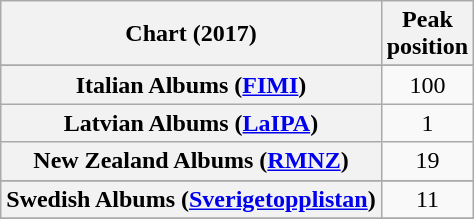<table class="wikitable sortable plainrowheaders" style="text-align:center">
<tr>
<th scope="col">Chart (2017)</th>
<th scope="col">Peak<br> position</th>
</tr>
<tr>
</tr>
<tr>
</tr>
<tr>
</tr>
<tr>
</tr>
<tr>
</tr>
<tr>
</tr>
<tr>
</tr>
<tr>
</tr>
<tr>
</tr>
<tr>
</tr>
<tr>
<th scope="row">Italian Albums (<a href='#'>FIMI</a>)</th>
<td>100</td>
</tr>
<tr>
<th scope="row">Latvian Albums (<a href='#'>LaIPA</a>)</th>
<td>1</td>
</tr>
<tr>
<th scope="row">New Zealand Albums (<a href='#'>RMNZ</a>)</th>
<td>19</td>
</tr>
<tr>
</tr>
<tr>
<th scope="row">Swedish Albums (<a href='#'>Sverigetopplistan</a>)</th>
<td>11</td>
</tr>
<tr>
</tr>
<tr>
</tr>
<tr>
</tr>
<tr>
</tr>
</table>
